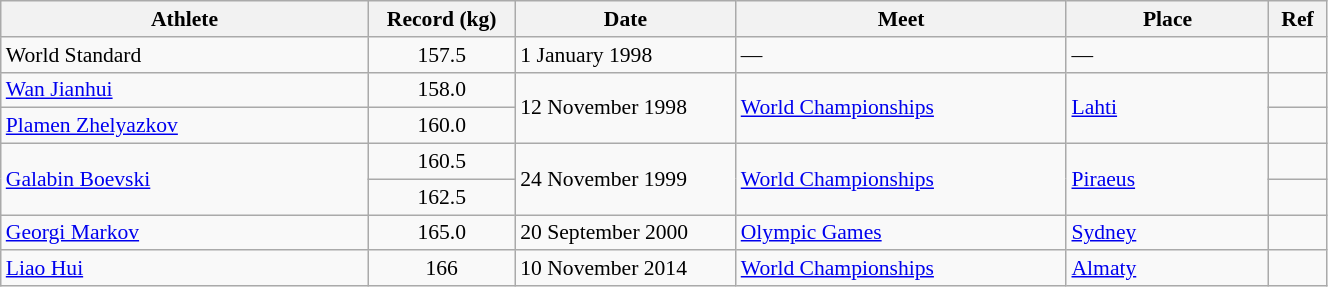<table class="wikitable" style="font-size:90%; width: 70%;">
<tr>
<th width=20%>Athlete</th>
<th width=8%>Record (kg)</th>
<th width=12%>Date</th>
<th width=18%>Meet</th>
<th width=11%>Place</th>
<th width=3%>Ref</th>
</tr>
<tr>
<td>World Standard</td>
<td align="center">157.5</td>
<td>1 January 1998</td>
<td>—</td>
<td>—</td>
<td></td>
</tr>
<tr>
<td> <a href='#'>Wan Jianhui</a></td>
<td align="center">158.0</td>
<td rowspan=2>12 November 1998</td>
<td rowspan=2><a href='#'>World Championships</a></td>
<td rowspan=2><a href='#'>Lahti</a></td>
<td></td>
</tr>
<tr>
<td> <a href='#'>Plamen Zhelyazkov</a></td>
<td align="center">160.0</td>
<td></td>
</tr>
<tr>
<td rowspan=2> <a href='#'>Galabin Boevski</a></td>
<td align="center">160.5</td>
<td rowspan=2>24 November 1999</td>
<td rowspan=2><a href='#'>World Championships</a></td>
<td rowspan=2><a href='#'>Piraeus</a></td>
<td></td>
</tr>
<tr>
<td align="center">162.5</td>
<td></td>
</tr>
<tr>
<td> <a href='#'>Georgi Markov</a></td>
<td align="center">165.0</td>
<td>20 September 2000</td>
<td><a href='#'>Olympic Games</a></td>
<td><a href='#'>Sydney</a></td>
<td></td>
</tr>
<tr>
<td> <a href='#'>Liao Hui</a></td>
<td align="center">166</td>
<td>10 November 2014</td>
<td><a href='#'>World Championships</a></td>
<td><a href='#'>Almaty</a></td>
<td></td>
</tr>
</table>
